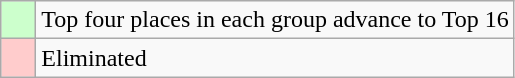<table class="wikitable">
<tr>
<td style="background: #ccffcc;">    </td>
<td>Top four places in each group advance to Top 16</td>
</tr>
<tr>
<td style="background: #ffcccc;">    </td>
<td>Eliminated</td>
</tr>
</table>
